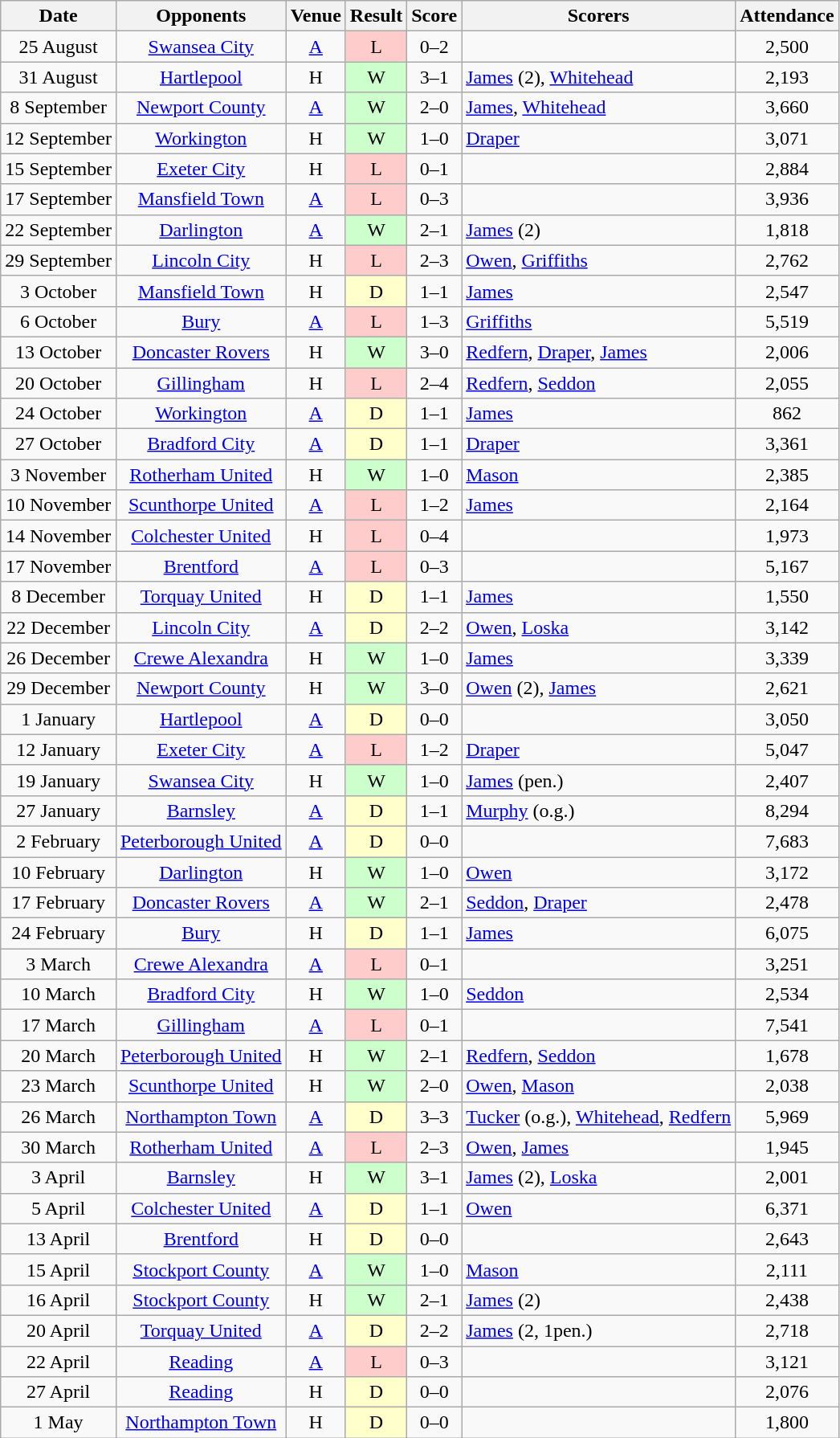<table class="wikitable" style="text-align:center">
<tr>
<th>Date</th>
<th>Opponents</th>
<th>Venue</th>
<th>Result</th>
<th>Score</th>
<th>Scorers</th>
<th>Attendance</th>
</tr>
<tr>
<td>25 August</td>
<td><a href='#'>Swansea City</a></td>
<td><a href='#'>A</a></td>
<td style="background-color:#FFCCCC">L</td>
<td>0–2</td>
<td align="left"></td>
<td>2,500</td>
</tr>
<tr>
<td>31 August</td>
<td><a href='#'>Hartlepool</a></td>
<td>H</td>
<td style="background-color:#CCFFCC">W</td>
<td>3–1</td>
<td align="left"><a href='#'>James</a> (2), <a href='#'>Whitehead</a></td>
<td>2,193</td>
</tr>
<tr>
<td>8 September</td>
<td><a href='#'>Newport County</a></td>
<td><a href='#'>A</a></td>
<td style="background-color:#CCFFCC">W</td>
<td>2–0</td>
<td align="left"><a href='#'>James</a>, <a href='#'>Whitehead</a></td>
<td>3,660</td>
</tr>
<tr>
<td>12 September</td>
<td><a href='#'>Workington</a></td>
<td>H</td>
<td style="background-color:#CCFFCC">W</td>
<td>1–0</td>
<td align="left"><a href='#'>Draper</a></td>
<td>3,071</td>
</tr>
<tr>
<td>15 September</td>
<td><a href='#'>Exeter City</a></td>
<td>H</td>
<td style="background-color:#FFCCCC">L</td>
<td>0–1</td>
<td align="left"></td>
<td>2,884</td>
</tr>
<tr>
<td>17 September</td>
<td><a href='#'>Mansfield Town</a></td>
<td><a href='#'>A</a></td>
<td style="background-color:#FFCCCC">L</td>
<td>0–3</td>
<td align="left"></td>
<td>3,936</td>
</tr>
<tr>
<td>22 September</td>
<td><a href='#'>Darlington</a></td>
<td><a href='#'>A</a></td>
<td style="background-color:#CCFFCC">W</td>
<td>2–1</td>
<td align="left"><a href='#'>James</a> (2)</td>
<td>1,818</td>
</tr>
<tr>
<td>29 September</td>
<td><a href='#'>Lincoln City</a></td>
<td>H</td>
<td style="background-color:#FFCCCC">L</td>
<td>2–3</td>
<td align="left"><a href='#'>Owen</a>, <a href='#'>Griffiths</a></td>
<td>2,762</td>
</tr>
<tr>
<td>3 October</td>
<td><a href='#'>Mansfield Town</a></td>
<td>H</td>
<td style="background-color:#FFFFCC">D</td>
<td>1–1</td>
<td align="left"><a href='#'>James</a></td>
<td>2,547</td>
</tr>
<tr>
<td>6 October</td>
<td><a href='#'>Bury</a></td>
<td><a href='#'>A</a></td>
<td style="background-color:#FFCCCC">L</td>
<td>1–3</td>
<td align="left"><a href='#'>Griffiths</a></td>
<td>5,519</td>
</tr>
<tr>
<td>13 October</td>
<td><a href='#'>Doncaster Rovers</a></td>
<td>H</td>
<td style="background-color:#CCFFCC">W</td>
<td>3–0</td>
<td align="left"><a href='#'>Redfern</a>, <a href='#'>Draper</a>, <a href='#'>James</a></td>
<td>2,006</td>
</tr>
<tr>
<td>20 October</td>
<td><a href='#'>Gillingham</a></td>
<td>H</td>
<td style="background-color:#FFCCCC">L</td>
<td>2–4</td>
<td align="left"><a href='#'>Redfern</a>, <a href='#'>Seddon</a></td>
<td>2,055</td>
</tr>
<tr>
<td>24 October</td>
<td><a href='#'>Workington</a></td>
<td><a href='#'>A</a></td>
<td style="background-color:#FFFFCC">D</td>
<td>1–1</td>
<td align="left"><a href='#'>James</a></td>
<td>862</td>
</tr>
<tr>
<td>27 October</td>
<td><a href='#'>Bradford City</a></td>
<td><a href='#'>A</a></td>
<td style="background-color:#FFFFCC">D</td>
<td>1–1</td>
<td align="left"><a href='#'>Draper</a></td>
<td>3,361</td>
</tr>
<tr>
<td>3 November</td>
<td><a href='#'>Rotherham United</a></td>
<td>H</td>
<td style="background-color:#CCFFCC">W</td>
<td>1–0</td>
<td align="left"><a href='#'>Mason</a></td>
<td>2,385</td>
</tr>
<tr>
<td>10 November</td>
<td><a href='#'>Scunthorpe United</a></td>
<td><a href='#'>A</a></td>
<td style="background-color:#FFCCCC">L</td>
<td>1–2</td>
<td align="left"><a href='#'>James</a></td>
<td>2,164</td>
</tr>
<tr>
<td>14 November</td>
<td><a href='#'>Colchester United</a></td>
<td>H</td>
<td style="background-color:#FFCCCC">L</td>
<td>0–4</td>
<td align="left"></td>
<td>1,973</td>
</tr>
<tr>
<td>17 November</td>
<td><a href='#'>Brentford</a></td>
<td><a href='#'>A</a></td>
<td style="background-color:#FFCCCC">L</td>
<td>0–3</td>
<td align="left"></td>
<td>5,167</td>
</tr>
<tr>
<td>8 December</td>
<td><a href='#'>Torquay United</a></td>
<td>H</td>
<td style="background-color:#FFFFCC">D</td>
<td>1–1</td>
<td align="left"><a href='#'>James</a></td>
<td>1,550</td>
</tr>
<tr>
<td>22 December</td>
<td><a href='#'>Lincoln City</a></td>
<td><a href='#'>A</a></td>
<td style="background-color:#FFFFCC">D</td>
<td>2–2</td>
<td align="left"><a href='#'>Owen</a>, <a href='#'>Loska</a></td>
<td>3,142</td>
</tr>
<tr>
<td>26 December</td>
<td><a href='#'>Crewe Alexandra</a></td>
<td>H</td>
<td style="background-color:#CCFFCC">W</td>
<td>1–0</td>
<td align="left"><a href='#'>James</a></td>
<td>3,339</td>
</tr>
<tr>
<td>29 December</td>
<td><a href='#'>Newport County</a></td>
<td>H</td>
<td style="background-color:#CCFFCC">W</td>
<td>3–0</td>
<td align="left"><a href='#'>Owen</a> (2), <a href='#'>James</a></td>
<td>2,621</td>
</tr>
<tr>
<td>1 January</td>
<td><a href='#'>Hartlepool</a></td>
<td><a href='#'>A</a></td>
<td style="background-color:#FFFFCC">D</td>
<td>0–0</td>
<td align="left"></td>
<td>3,050</td>
</tr>
<tr>
<td>12 January</td>
<td><a href='#'>Exeter City</a></td>
<td><a href='#'>A</a></td>
<td style="background-color:#FFCCCC">L</td>
<td>1–2</td>
<td align="left"><a href='#'>Draper</a></td>
<td>5,047</td>
</tr>
<tr>
<td>19 January</td>
<td><a href='#'>Swansea City</a></td>
<td>H</td>
<td style="background-color:#CCFFCC">W</td>
<td>1–0</td>
<td align="left"><a href='#'>James</a> (pen.)</td>
<td>2,407</td>
</tr>
<tr>
<td>27 January</td>
<td><a href='#'>Barnsley</a></td>
<td><a href='#'>A</a></td>
<td style="background-color:#FFFFCC">D</td>
<td>1–1</td>
<td align="left"><a href='#'>Murphy</a> (o.g.)</td>
<td>8,294</td>
</tr>
<tr>
<td>2 February</td>
<td><a href='#'>Peterborough United</a></td>
<td><a href='#'>A</a></td>
<td style="background-color:#FFFFCC">D</td>
<td>0–0</td>
<td align="left"></td>
<td>7,683</td>
</tr>
<tr>
<td>10 February</td>
<td><a href='#'>Darlington</a></td>
<td>H</td>
<td style="background-color:#CCFFCC">W</td>
<td>1–0</td>
<td align="left"><a href='#'>Owen</a></td>
<td>3,172</td>
</tr>
<tr>
<td>17 February</td>
<td><a href='#'>Doncaster Rovers</a></td>
<td><a href='#'>A</a></td>
<td style="background-color:#CCFFCC">W</td>
<td>2–1</td>
<td align="left"><a href='#'>Seddon</a>, <a href='#'>Draper</a></td>
<td>2,478</td>
</tr>
<tr>
<td>24 February</td>
<td><a href='#'>Bury</a></td>
<td>H</td>
<td style="background-color:#FFFFCC">D</td>
<td>1–1</td>
<td align="left"><a href='#'>James</a></td>
<td>6,075</td>
</tr>
<tr>
<td>3 March</td>
<td><a href='#'>Crewe Alexandra</a></td>
<td><a href='#'>A</a></td>
<td style="background-color:#FFCCCC">L</td>
<td>0–1</td>
<td align="left"></td>
<td>3,251</td>
</tr>
<tr>
<td>10 March</td>
<td><a href='#'>Bradford City</a></td>
<td>H</td>
<td style="background-color:#CCFFCC">W</td>
<td>1–0</td>
<td align="left"><a href='#'>Seddon</a></td>
<td>2,534</td>
</tr>
<tr>
<td>17 March</td>
<td><a href='#'>Gillingham</a></td>
<td><a href='#'>A</a></td>
<td style="background-color:#FFCCCC">L</td>
<td>0–1</td>
<td align="left"></td>
<td>7,541</td>
</tr>
<tr>
<td>20 March</td>
<td><a href='#'>Peterborough United</a></td>
<td>H</td>
<td style="background-color:#CCFFCC">W</td>
<td>2–1</td>
<td align="left"><a href='#'>Redfern</a>, <a href='#'>Seddon</a></td>
<td>1,678</td>
</tr>
<tr>
<td>23 March</td>
<td><a href='#'>Scunthorpe United</a></td>
<td>H</td>
<td style="background-color:#CCFFCC">W</td>
<td>2–0</td>
<td align="left"><a href='#'>Owen</a>, <a href='#'>Mason</a></td>
<td>2,038</td>
</tr>
<tr>
<td>26 March</td>
<td><a href='#'>Northampton Town</a></td>
<td><a href='#'>A</a></td>
<td style="background-color:#FFFFCC">D</td>
<td>3–3</td>
<td align="left"><a href='#'>Tucker</a> (o.g.), <a href='#'>Whitehead</a>, <a href='#'>Redfern</a></td>
<td>5,969</td>
</tr>
<tr>
<td>30 March</td>
<td><a href='#'>Rotherham United</a></td>
<td><a href='#'>A</a></td>
<td style="background-color:#FFCCCC">L</td>
<td>2–3</td>
<td align="left"><a href='#'>Owen</a>, <a href='#'>James</a></td>
<td>1,945</td>
</tr>
<tr>
<td>3 April</td>
<td><a href='#'>Barnsley</a></td>
<td>H</td>
<td style="background-color:#CCFFCC">W</td>
<td>3–1</td>
<td align="left"><a href='#'>James</a> (2), <a href='#'>Loska</a></td>
<td>2,001</td>
</tr>
<tr>
<td>5 April</td>
<td><a href='#'>Colchester United</a></td>
<td><a href='#'>A</a></td>
<td style="background-color:#FFFFCC">D</td>
<td>1–1</td>
<td align="left"><a href='#'>Owen</a></td>
<td>6,371</td>
</tr>
<tr>
<td>13 April</td>
<td><a href='#'>Brentford</a></td>
<td>H</td>
<td style="background-color:#FFFFCC">D</td>
<td>0–0</td>
<td align="left"></td>
<td>2,643</td>
</tr>
<tr>
<td>15 April</td>
<td><a href='#'>Stockport County</a></td>
<td><a href='#'>A</a></td>
<td style="background-color:#CCFFCC">W</td>
<td>1–0</td>
<td align="left"><a href='#'>Mason</a></td>
<td>2,111</td>
</tr>
<tr>
<td>16 April</td>
<td><a href='#'>Stockport County</a></td>
<td>H</td>
<td style="background-color:#CCFFCC">W</td>
<td>2–1</td>
<td align="left"><a href='#'>James</a> (2)</td>
<td>2,438</td>
</tr>
<tr>
<td>20 April</td>
<td><a href='#'>Torquay United</a></td>
<td><a href='#'>A</a></td>
<td style="background-color:#FFFFCC">D</td>
<td>2–2</td>
<td align="left"><a href='#'>James</a> (2, 1pen.)</td>
<td>2,718</td>
</tr>
<tr>
<td>22 April</td>
<td><a href='#'>Reading</a></td>
<td><a href='#'>A</a></td>
<td style="background-color:#FFCCCC">L</td>
<td>0–3</td>
<td align="left"></td>
<td>3,121</td>
</tr>
<tr>
<td>27 April</td>
<td><a href='#'>Reading</a></td>
<td>H</td>
<td style="background-color:#FFFFCC">D</td>
<td>0–0</td>
<td align="left"></td>
<td>2,076</td>
</tr>
<tr>
<td>1 May</td>
<td><a href='#'>Northampton Town</a></td>
<td>H</td>
<td style="background-color:#FFFFCC">D</td>
<td>0–0</td>
<td align="left"></td>
<td>1,800</td>
</tr>
</table>
